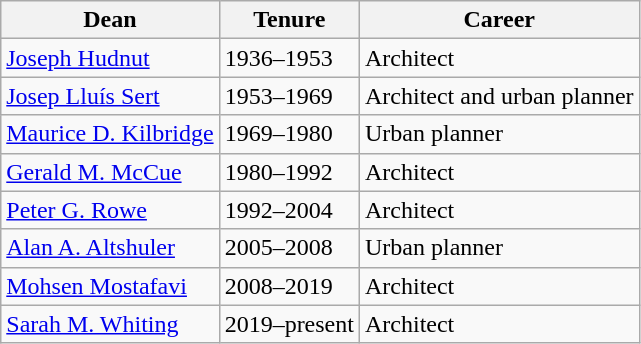<table class="wikitable" style="text-align:left;">
<tr>
<th>Dean</th>
<th>Tenure</th>
<th>Career</th>
</tr>
<tr>
<td><a href='#'>Joseph Hudnut</a></td>
<td>1936–1953</td>
<td>Architect</td>
</tr>
<tr>
<td><a href='#'>Josep Lluís Sert</a></td>
<td>1953–1969</td>
<td>Architect and urban planner</td>
</tr>
<tr>
<td><a href='#'>Maurice D. Kilbridge</a></td>
<td>1969–1980</td>
<td>Urban planner</td>
</tr>
<tr>
<td><a href='#'>Gerald M. McCue</a></td>
<td>1980–1992</td>
<td>Architect</td>
</tr>
<tr>
<td><a href='#'>Peter G. Rowe</a></td>
<td>1992–2004</td>
<td>Architect</td>
</tr>
<tr>
<td><a href='#'>Alan A. Altshuler</a></td>
<td>2005–2008</td>
<td>Urban planner</td>
</tr>
<tr>
<td><a href='#'>Mohsen Mostafavi</a></td>
<td>2008–2019</td>
<td>Architect</td>
</tr>
<tr>
<td><a href='#'>Sarah M. Whiting</a></td>
<td>2019–present</td>
<td>Architect</td>
</tr>
</table>
